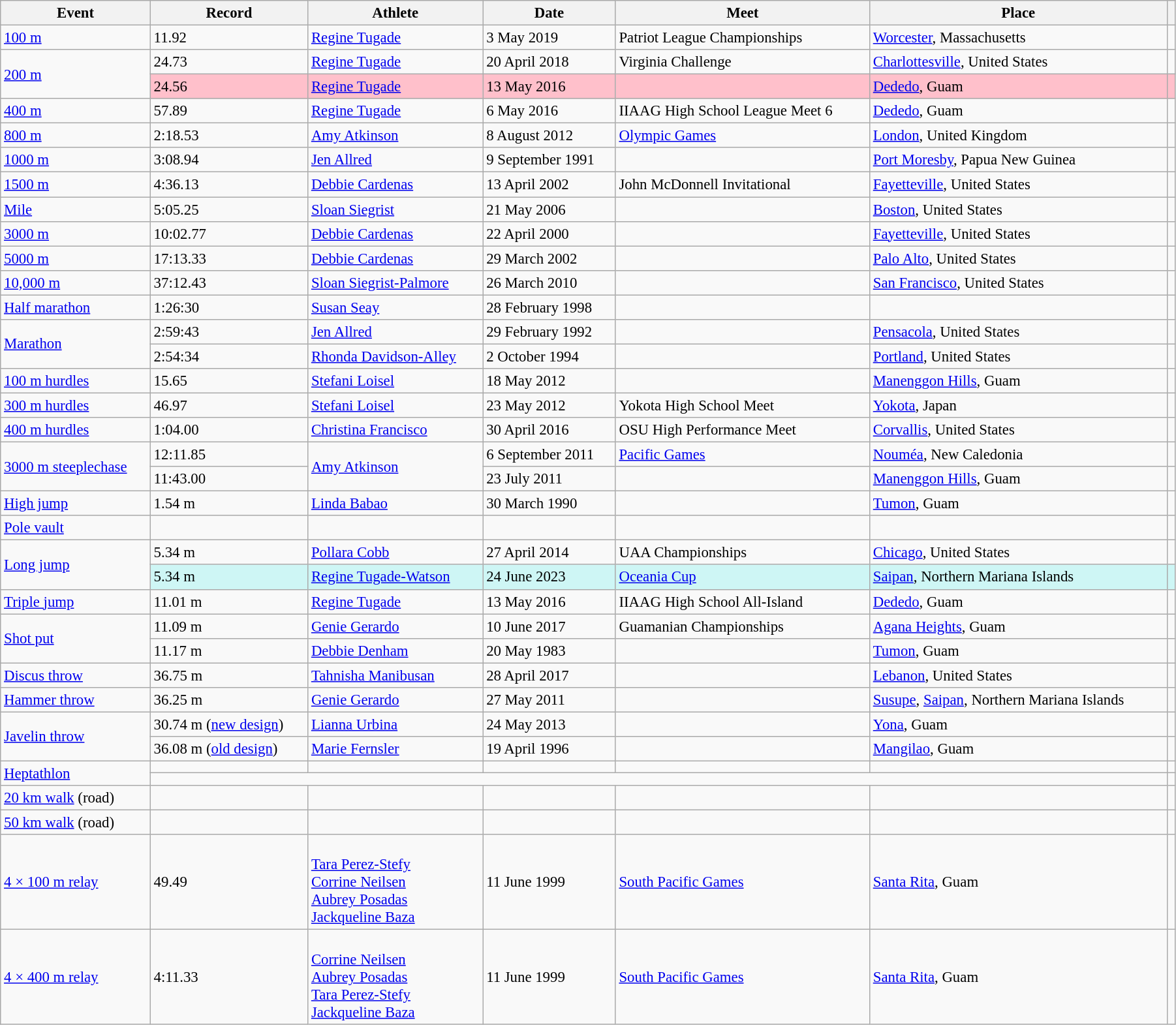<table class="wikitable" style="font-size:95%; width: 95%;">
<tr>
<th>Event</th>
<th>Record</th>
<th>Athlete</th>
<th>Date</th>
<th>Meet</th>
<th>Place</th>
<th></th>
</tr>
<tr>
<td><a href='#'>100 m</a></td>
<td>11.92 </td>
<td><a href='#'>Regine Tugade</a></td>
<td>3 May 2019</td>
<td>Patriot League Championships</td>
<td><a href='#'>Worcester</a>, Massachusetts</td>
<td></td>
</tr>
<tr>
<td rowspan=2><a href='#'>200 m</a></td>
<td>24.73 </td>
<td><a href='#'>Regine Tugade</a></td>
<td>20 April 2018</td>
<td>Virginia Challenge</td>
<td><a href='#'>Charlottesville</a>, United States</td>
<td></td>
</tr>
<tr style="background:pink">
<td>24.56</td>
<td><a href='#'>Regine Tugade</a></td>
<td>13 May 2016</td>
<td></td>
<td><a href='#'>Dededo</a>, Guam</td>
<td></td>
</tr>
<tr>
<td><a href='#'>400 m</a></td>
<td>57.89</td>
<td><a href='#'>Regine Tugade</a></td>
<td>6 May 2016</td>
<td>IIAAG High School League Meet 6</td>
<td><a href='#'>Dededo</a>, Guam</td>
<td></td>
</tr>
<tr>
<td><a href='#'>800 m</a></td>
<td>2:18.53</td>
<td><a href='#'>Amy Atkinson</a></td>
<td>8 August 2012</td>
<td><a href='#'>Olympic Games</a></td>
<td><a href='#'>London</a>, United Kingdom</td>
<td></td>
</tr>
<tr>
<td><a href='#'>1000 m</a></td>
<td>3:08.94</td>
<td><a href='#'>Jen Allred</a></td>
<td>9 September 1991</td>
<td></td>
<td><a href='#'>Port Moresby</a>, Papua New Guinea</td>
<td></td>
</tr>
<tr>
<td><a href='#'>1500 m</a></td>
<td>4:36.13</td>
<td><a href='#'>Debbie Cardenas</a></td>
<td>13 April 2002</td>
<td>John McDonnell Invitational</td>
<td><a href='#'>Fayetteville</a>, United States</td>
<td></td>
</tr>
<tr>
<td><a href='#'>Mile</a></td>
<td>5:05.25</td>
<td><a href='#'>Sloan Siegrist</a></td>
<td>21 May 2006</td>
<td></td>
<td><a href='#'>Boston</a>, United States</td>
<td></td>
</tr>
<tr>
<td><a href='#'>3000 m</a></td>
<td>10:02.77</td>
<td><a href='#'>Debbie Cardenas</a></td>
<td>22 April 2000</td>
<td></td>
<td><a href='#'>Fayetteville</a>, United States</td>
<td></td>
</tr>
<tr>
<td><a href='#'>5000 m</a></td>
<td>17:13.33</td>
<td><a href='#'>Debbie Cardenas</a></td>
<td>29 March 2002</td>
<td></td>
<td><a href='#'>Palo Alto</a>, United States</td>
<td></td>
</tr>
<tr>
<td><a href='#'>10,000 m</a></td>
<td>37:12.43</td>
<td><a href='#'>Sloan Siegrist-Palmore</a></td>
<td>26 March 2010</td>
<td></td>
<td><a href='#'>San Francisco</a>, United States</td>
<td></td>
</tr>
<tr>
<td><a href='#'>Half marathon</a></td>
<td>1:26:30</td>
<td><a href='#'>Susan Seay</a></td>
<td>28 February 1998</td>
<td></td>
<td></td>
<td></td>
</tr>
<tr>
<td rowspan=2><a href='#'>Marathon</a></td>
<td>2:59:43</td>
<td><a href='#'>Jen Allred</a></td>
<td>29 February 1992</td>
<td></td>
<td><a href='#'>Pensacola</a>, United States</td>
<td></td>
</tr>
<tr>
<td>2:54:34  </td>
<td><a href='#'>Rhonda Davidson-Alley</a></td>
<td>2 October 1994</td>
<td></td>
<td><a href='#'>Portland</a>, United States</td>
<td></td>
</tr>
<tr>
<td><a href='#'>100 m hurdles</a></td>
<td>15.65</td>
<td><a href='#'>Stefani Loisel</a></td>
<td>18 May 2012</td>
<td></td>
<td><a href='#'>Manenggon Hills</a>, Guam</td>
<td></td>
</tr>
<tr>
<td><a href='#'>300 m hurdles</a></td>
<td>46.97</td>
<td><a href='#'>Stefani Loisel</a></td>
<td>23 May 2012</td>
<td>Yokota High School Meet</td>
<td><a href='#'>Yokota</a>, Japan</td>
<td></td>
</tr>
<tr>
<td><a href='#'>400 m hurdles</a></td>
<td>1:04.00</td>
<td><a href='#'>Christina Francisco</a></td>
<td>30 April 2016</td>
<td>OSU High Performance Meet</td>
<td><a href='#'>Corvallis</a>, United States</td>
<td></td>
</tr>
<tr>
<td rowspan=2><a href='#'>3000 m steeplechase</a></td>
<td>12:11.85</td>
<td rowspan=2><a href='#'>Amy Atkinson</a></td>
<td>6 September 2011</td>
<td><a href='#'>Pacific Games</a></td>
<td><a href='#'>Nouméa</a>, New Caledonia</td>
<td></td>
</tr>
<tr>
<td>11:43.00 </td>
<td>23 July 2011</td>
<td></td>
<td><a href='#'>Manenggon Hills</a>, Guam</td>
<td></td>
</tr>
<tr>
<td><a href='#'>High jump</a></td>
<td>1.54 m</td>
<td><a href='#'>Linda Babao</a></td>
<td>30 March 1990</td>
<td></td>
<td><a href='#'>Tumon</a>, Guam</td>
<td></td>
</tr>
<tr>
<td><a href='#'>Pole vault</a></td>
<td></td>
<td></td>
<td></td>
<td></td>
<td></td>
<td></td>
</tr>
<tr>
<td rowspan=2><a href='#'>Long jump</a></td>
<td>5.34 m </td>
<td><a href='#'>Pollara Cobb</a></td>
<td>27 April 2014</td>
<td>UAA Championships</td>
<td><a href='#'>Chicago</a>, United States</td>
<td></td>
</tr>
<tr bgcolor=#CEF6F5>
<td>5.34 m </td>
<td><a href='#'>Regine Tugade-Watson</a></td>
<td>24 June 2023</td>
<td><a href='#'>Oceania Cup</a></td>
<td><a href='#'>Saipan</a>, Northern Mariana Islands</td>
<td></td>
</tr>
<tr>
<td><a href='#'>Triple jump</a></td>
<td>11.01 m </td>
<td><a href='#'>Regine Tugade</a></td>
<td>13 May 2016</td>
<td>IIAAG High School All-Island</td>
<td><a href='#'>Dededo</a>, Guam</td>
<td></td>
</tr>
<tr>
<td rowspan=2><a href='#'>Shot put</a></td>
<td>11.09 m</td>
<td><a href='#'>Genie Gerardo</a></td>
<td>10 June 2017</td>
<td>Guamanian Championships</td>
<td><a href='#'>Agana Heights</a>, Guam</td>
<td></td>
</tr>
<tr>
<td>11.17 m </td>
<td><a href='#'>Debbie Denham</a></td>
<td>20 May 1983</td>
<td></td>
<td><a href='#'>Tumon</a>, Guam</td>
<td></td>
</tr>
<tr>
<td><a href='#'>Discus throw</a></td>
<td>36.75 m</td>
<td><a href='#'>Tahnisha Manibusan</a></td>
<td>28 April 2017</td>
<td></td>
<td><a href='#'>Lebanon</a>, United States</td>
<td></td>
</tr>
<tr>
<td><a href='#'>Hammer throw</a></td>
<td>36.25 m</td>
<td><a href='#'>Genie Gerardo</a></td>
<td>27 May 2011</td>
<td></td>
<td><a href='#'>Susupe</a>, <a href='#'>Saipan</a>, Northern Mariana Islands</td>
<td></td>
</tr>
<tr>
<td rowspan=2><a href='#'>Javelin throw</a></td>
<td>30.74 m (<a href='#'>new design</a>)</td>
<td><a href='#'>Lianna Urbina</a></td>
<td>24 May 2013</td>
<td></td>
<td><a href='#'>Yona</a>, Guam</td>
<td></td>
</tr>
<tr>
<td>36.08 m (<a href='#'>old design</a>)</td>
<td><a href='#'>Marie Fernsler</a></td>
<td>19 April 1996</td>
<td></td>
<td><a href='#'>Mangilao</a>, Guam</td>
<td></td>
</tr>
<tr>
<td rowspan=2><a href='#'>Heptathlon</a></td>
<td></td>
<td></td>
<td></td>
<td></td>
<td></td>
<td></td>
</tr>
<tr>
<td colspan=5></td>
<td></td>
</tr>
<tr>
<td><a href='#'>20 km walk</a> (road)</td>
<td></td>
<td></td>
<td></td>
<td></td>
<td></td>
<td></td>
</tr>
<tr>
<td><a href='#'>50 km walk</a> (road)</td>
<td></td>
<td></td>
<td></td>
<td></td>
<td></td>
<td></td>
</tr>
<tr>
<td><a href='#'>4 × 100 m relay</a></td>
<td>49.49</td>
<td><br><a href='#'>Tara Perez-Stefy</a><br><a href='#'>Corrine Neilsen</a><br><a href='#'>Aubrey Posadas</a><br><a href='#'>Jackqueline Baza</a></td>
<td>11 June 1999</td>
<td><a href='#'>South Pacific Games</a></td>
<td><a href='#'>Santa Rita</a>, Guam</td>
<td></td>
</tr>
<tr>
<td><a href='#'>4 × 400 m relay</a></td>
<td>4:11.33</td>
<td><br><a href='#'>Corrine Neilsen</a><br><a href='#'>Aubrey Posadas</a><br><a href='#'>Tara Perez-Stefy</a><br><a href='#'>Jackqueline Baza</a></td>
<td>11 June 1999</td>
<td><a href='#'>South Pacific Games</a></td>
<td><a href='#'>Santa Rita</a>, Guam</td>
<td></td>
</tr>
</table>
